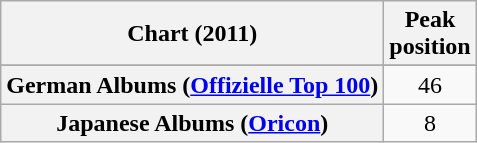<table class="wikitable sortable plainrowheaders">
<tr>
<th scope="col">Chart (2011)</th>
<th scope="col">Peak<br>position</th>
</tr>
<tr>
</tr>
<tr>
<th scope="row">German Albums (<a href='#'>Offizielle Top 100</a>)</th>
<td style="text-align:center;">46</td>
</tr>
<tr>
<th scope="row">Japanese Albums (<a href='#'>Oricon</a>)</th>
<td style="text-align:center;">8</td>
</tr>
</table>
